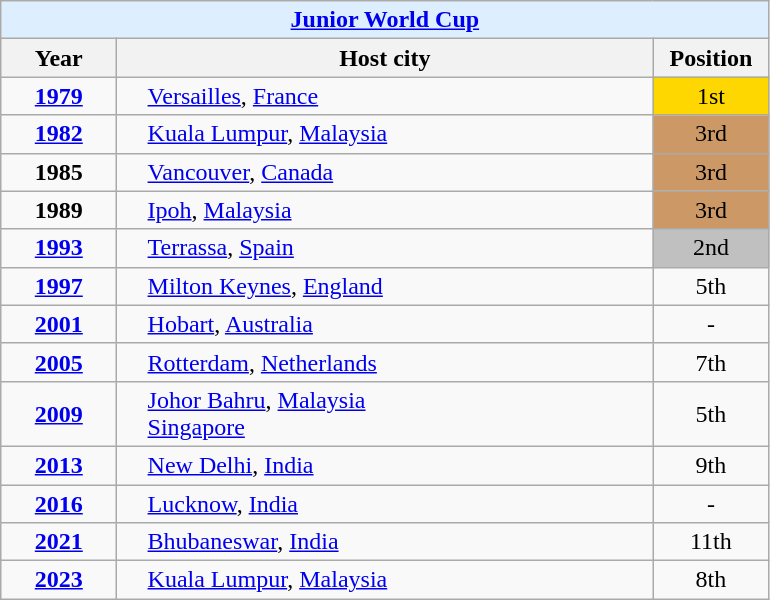<table class="wikitable" style="text-align: center;">
<tr>
<th colspan="3" style="background-color: #ddeeff;"><a href='#'>Junior World Cup</a></th>
</tr>
<tr>
<th style="width: 70px;">Year</th>
<th style="width: 350px;">Host city</th>
<th style="width: 70px;">Position</th>
</tr>
<tr>
<td><strong><a href='#'>1979</a></strong></td>
<td style="text-align: left; padding-left: 20px;"> <a href='#'>Versailles</a>, <a href='#'>France</a></td>
<td style="background-color:gold">1st</td>
</tr>
<tr>
<td><strong><a href='#'>1982</a></strong></td>
<td style="text-align: left; padding-left: 20px;"> <a href='#'>Kuala Lumpur</a>, <a href='#'>Malaysia</a></td>
<td style="background-color:#c96">3rd</td>
</tr>
<tr>
<td><strong>1985</strong></td>
<td style="text-align: left; padding-left: 20px;"> <a href='#'>Vancouver</a>, <a href='#'>Canada</a></td>
<td style="background-color:#c96">3rd</td>
</tr>
<tr>
<td><strong>1989</strong></td>
<td style="text-align: left; padding-left: 20px;"> <a href='#'>Ipoh</a>, <a href='#'>Malaysia</a></td>
<td style="background-color:#c96">3rd</td>
</tr>
<tr>
<td><strong><a href='#'>1993</a></strong></td>
<td style="text-align: left; padding-left: 20px;"> <a href='#'>Terrassa</a>, <a href='#'>Spain</a></td>
<td style="background-color:silver">2nd</td>
</tr>
<tr>
<td><strong><a href='#'>1997</a></strong></td>
<td style="text-align: left; padding-left: 20px;"> <a href='#'>Milton Keynes</a>, <a href='#'>England</a></td>
<td>5th</td>
</tr>
<tr>
<td><strong><a href='#'>2001</a></strong></td>
<td style="text-align: left; padding-left: 20px;"> <a href='#'>Hobart</a>, <a href='#'>Australia</a></td>
<td>-</td>
</tr>
<tr>
<td><strong><a href='#'>2005</a></strong></td>
<td style="text-align: left; padding-left: 20px;"> <a href='#'>Rotterdam</a>, <a href='#'>Netherlands</a></td>
<td>7th</td>
</tr>
<tr>
<td><strong><a href='#'>2009</a></strong></td>
<td style="text-align: left; padding-left: 20px;"> <a href='#'>Johor Bahru</a>, <a href='#'>Malaysia</a><br> <a href='#'>Singapore</a></td>
<td>5th</td>
</tr>
<tr>
<td><strong><a href='#'>2013</a></strong></td>
<td style="text-align: left; padding-left: 20px;"> <a href='#'>New Delhi</a>, <a href='#'>India</a></td>
<td>9th</td>
</tr>
<tr>
<td><strong><a href='#'>2016</a></strong></td>
<td style="text-align: left; padding-left: 20px;"> <a href='#'>Lucknow</a>, <a href='#'>India</a></td>
<td>-</td>
</tr>
<tr>
<td><strong><a href='#'>2021</a></strong></td>
<td style="text-align: left; padding-left: 20px;"> <a href='#'>Bhubaneswar</a>, <a href='#'>India</a></td>
<td>11th</td>
</tr>
<tr>
<td><strong><a href='#'>2023</a></strong></td>
<td style="text-align: left; padding-left: 20px;"> <a href='#'>Kuala Lumpur</a>, <a href='#'>Malaysia</a></td>
<td>8th</td>
</tr>
</table>
